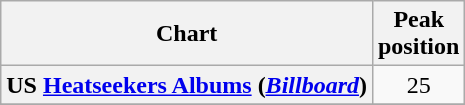<table class="wikitable sortable plainrowheaders" style="text-align:center;" border="1">
<tr>
<th scope="col">Chart</th>
<th scope="col">Peak<br>position</th>
</tr>
<tr>
<th scope="row">US <a href='#'>Heatseekers Albums</a> (<em><a href='#'>Billboard</a></em>)</th>
<td>25</td>
</tr>
<tr>
</tr>
</table>
